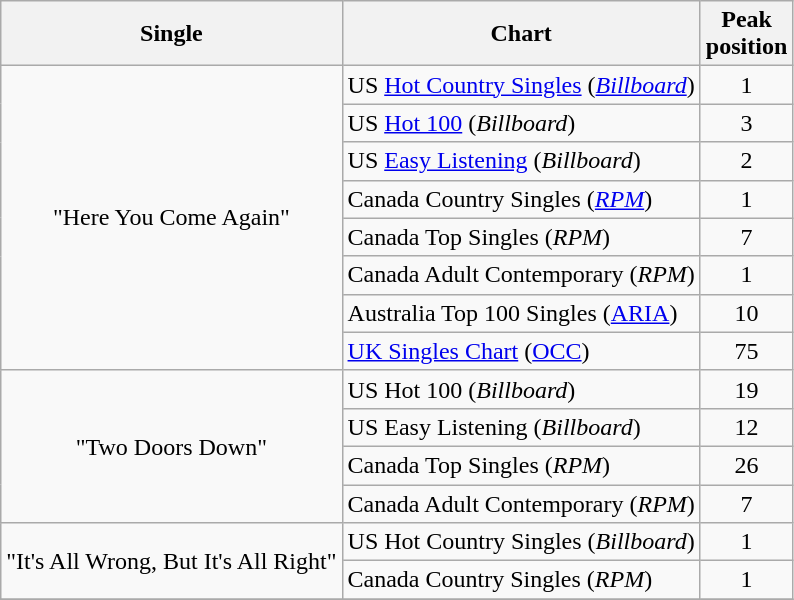<table class="wikitable">
<tr>
<th align="left">Single</th>
<th align="left">Chart</th>
<th align="center">Peak<br>position</th>
</tr>
<tr>
<td style="text-align:center;" rowspan = "8">"Here You Come Again"</td>
<td>US <a href='#'>Hot Country Singles</a> (<em><a href='#'>Billboard</a></em>)</td>
<td style="text-align:center;">1</td>
</tr>
<tr>
<td>US <a href='#'>Hot 100</a> (<em>Billboard</em>)</td>
<td style="text-align:center;">3</td>
</tr>
<tr>
<td>US <a href='#'>Easy Listening</a> (<em>Billboard</em>)</td>
<td style="text-align:center;">2</td>
</tr>
<tr>
<td>Canada Country Singles (<em><a href='#'>RPM</a></em>)</td>
<td style="text-align:center;">1</td>
</tr>
<tr>
<td>Canada Top Singles (<em>RPM</em>)</td>
<td style="text-align:center;">7</td>
</tr>
<tr>
<td>Canada Adult Contemporary (<em>RPM</em>)</td>
<td style="text-align:center;">1</td>
</tr>
<tr>
<td>Australia Top 100 Singles (<a href='#'>ARIA</a>)</td>
<td style="text-align:center;">10</td>
</tr>
<tr>
<td><a href='#'>UK Singles Chart</a> (<a href='#'>OCC</a>)</td>
<td style="text-align:center;">75</td>
</tr>
<tr>
<td style="text-align:center;" rowspan = "4">"Two Doors Down"</td>
<td>US Hot 100 (<em>Billboard</em>)</td>
<td style="text-align:center;">19</td>
</tr>
<tr>
<td>US Easy Listening (<em>Billboard</em>)</td>
<td style="text-align:center;">12</td>
</tr>
<tr>
<td>Canada Top Singles (<em>RPM</em>)</td>
<td style="text-align:center;">26</td>
</tr>
<tr>
<td>Canada Adult Contemporary (<em>RPM</em>)</td>
<td style="text-align:center;">7</td>
</tr>
<tr>
<td style="text-align:center;" rowspan = "2">"It's All Wrong, But It's All Right"</td>
<td>US Hot Country Singles (<em>Billboard</em>)</td>
<td style="text-align:center;">1</td>
</tr>
<tr>
<td>Canada Country Singles (<em>RPM</em>)</td>
<td style="text-align:center;">1</td>
</tr>
<tr>
</tr>
</table>
